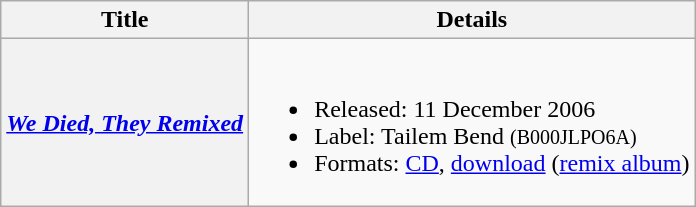<table class="wikitable plainrowheaders" border="1">
<tr>
<th scope="col">Title</th>
<th scope="col">Details</th>
</tr>
<tr>
<th scope="row"><em><a href='#'>We Died, They Remixed</a></em></th>
<td><br><ul><li>Released: 11 December 2006</li><li>Label: Tailem Bend <small>(B000JLPO6A)</small></li><li>Formats: <a href='#'>CD</a>, <a href='#'>download</a> (<a href='#'>remix album</a>)</li></ul></td>
</tr>
</table>
